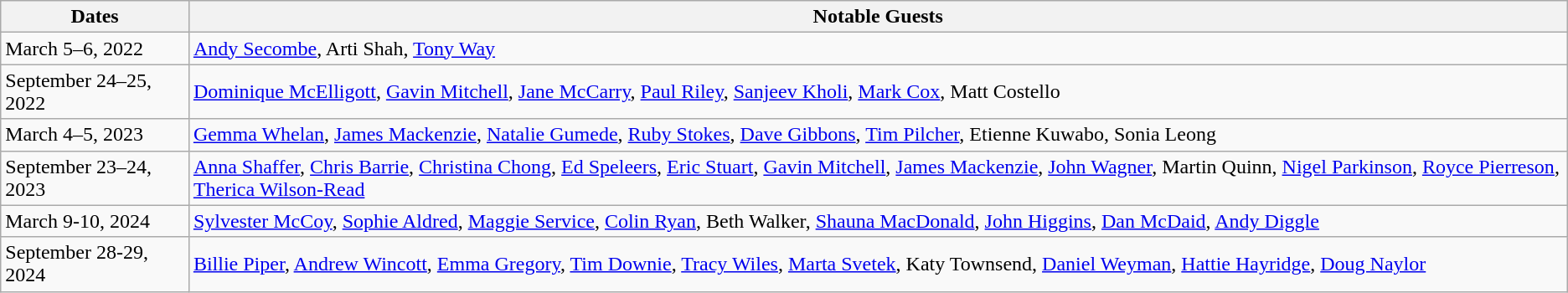<table class="wikitable">
<tr>
<th>Dates</th>
<th>Notable Guests</th>
</tr>
<tr>
<td>March 5–6, 2022</td>
<td><a href='#'>Andy Secombe</a>, Arti Shah, <a href='#'>Tony Way</a></td>
</tr>
<tr>
<td>September 24–25, 2022</td>
<td><a href='#'>Dominique McElligott</a>, <a href='#'>Gavin Mitchell</a>, <a href='#'>Jane McCarry</a>, <a href='#'>Paul Riley</a>, <a href='#'>Sanjeev Kholi</a>, <a href='#'>Mark Cox</a>, Matt Costello</td>
</tr>
<tr>
<td>March 4–5, 2023</td>
<td><a href='#'>Gemma Whelan</a>, <a href='#'>James Mackenzie</a>, <a href='#'>Natalie Gumede</a>, <a href='#'>Ruby Stokes</a>, <a href='#'>Dave Gibbons</a>, <a href='#'>Tim Pilcher</a>, Etienne Kuwabo, Sonia Leong</td>
</tr>
<tr>
<td>September 23–24, 2023</td>
<td><a href='#'>Anna Shaffer</a>, <a href='#'>Chris Barrie</a>, <a href='#'>Christina Chong</a>, <a href='#'>Ed Speleers</a>, <a href='#'>Eric Stuart</a>, <a href='#'>Gavin Mitchell</a>, <a href='#'>James Mackenzie</a>, <a href='#'>John Wagner</a>, Martin Quinn, <a href='#'>Nigel Parkinson</a>, <a href='#'>Royce Pierreson</a>, <a href='#'>Therica Wilson-Read</a></td>
</tr>
<tr>
<td>March 9-10, 2024</td>
<td><a href='#'>Sylvester McCoy</a>, <a href='#'>Sophie Aldred</a>, <a href='#'>Maggie Service</a>, <a href='#'>Colin Ryan</a>, Beth Walker, <a href='#'>Shauna MacDonald</a>, <a href='#'>John Higgins</a>, <a href='#'>Dan McDaid</a>, <a href='#'>Andy Diggle</a></td>
</tr>
<tr>
<td>September 28-29, 2024</td>
<td><a href='#'>Billie Piper</a>, <a href='#'>Andrew Wincott</a>, <a href='#'>Emma Gregory</a>, <a href='#'>Tim Downie</a>, <a href='#'>Tracy Wiles</a>, <a href='#'>Marta Svetek</a>, Katy Townsend, <a href='#'>Daniel Weyman</a>, <a href='#'>Hattie Hayridge</a>, <a href='#'>Doug Naylor</a></td>
</tr>
</table>
